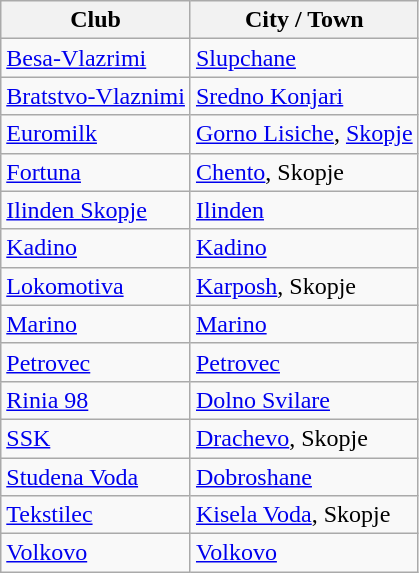<table class="wikitable sortable">
<tr>
<th>Club</th>
<th>City / Town</th>
</tr>
<tr>
<td><a href='#'>Besa-Vlazrimi</a></td>
<td><a href='#'>Slupchane</a></td>
</tr>
<tr>
<td><a href='#'>Bratstvo-Vlaznimi</a></td>
<td><a href='#'>Sredno Konjari</a></td>
</tr>
<tr>
<td><a href='#'>Euromilk</a></td>
<td><a href='#'>Gorno Lisiche</a>, <a href='#'>Skopje</a></td>
</tr>
<tr>
<td><a href='#'>Fortuna</a></td>
<td><a href='#'>Chento</a>, Skopje</td>
</tr>
<tr>
<td><a href='#'>Ilinden Skopje</a></td>
<td><a href='#'>Ilinden</a></td>
</tr>
<tr>
<td><a href='#'>Kadino</a></td>
<td><a href='#'>Kadino</a></td>
</tr>
<tr>
<td><a href='#'>Lokomotiva</a></td>
<td><a href='#'>Karposh</a>, Skopje</td>
</tr>
<tr>
<td><a href='#'>Marino</a></td>
<td><a href='#'>Marino</a></td>
</tr>
<tr>
<td><a href='#'>Petrovec</a></td>
<td><a href='#'>Petrovec</a></td>
</tr>
<tr>
<td><a href='#'>Rinia 98</a></td>
<td><a href='#'>Dolno Svilare</a></td>
</tr>
<tr>
<td><a href='#'>SSK</a></td>
<td><a href='#'>Drachevo</a>, Skopje</td>
</tr>
<tr>
<td><a href='#'>Studena Voda</a></td>
<td><a href='#'>Dobroshane</a></td>
</tr>
<tr>
<td><a href='#'>Tekstilec</a></td>
<td><a href='#'>Kisela Voda</a>, Skopje</td>
</tr>
<tr>
<td><a href='#'>Volkovo</a></td>
<td><a href='#'>Volkovo</a></td>
</tr>
</table>
